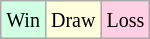<table class="wikitable">
<tr>
<td style="background-color: #d0ffe3;"><small>Win</small></td>
<td style="background-color: #ffffdd;"><small>Draw</small></td>
<td style="background-color: #ffd0e3;"><small>Loss</small></td>
</tr>
</table>
